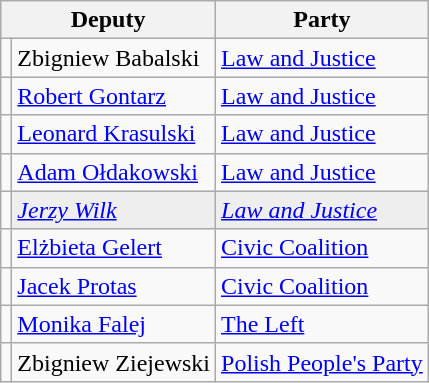<table class="wikitable">
<tr>
<th colspan="2">Deputy</th>
<th>Party</th>
</tr>
<tr>
<td></td>
<td>Zbigniew Babalski</td>
<td><a href='#'>Law and Justice</a></td>
</tr>
<tr>
<td></td>
<td><a href='#'>Robert Gontarz</a></td>
<td><a href='#'>Law and Justice</a></td>
</tr>
<tr>
<td></td>
<td><a href='#'>Leonard Krasulski</a></td>
<td><a href='#'>Law and Justice</a></td>
</tr>
<tr>
<td></td>
<td><a href='#'>Adam Ołdakowski</a></td>
<td><a href='#'>Law and Justice</a></td>
</tr>
<tr>
<td></td>
<td style="background:#eee;"><em><a href='#'>Jerzy Wilk</a></em></td>
<td style="background:#eee;"><em><a href='#'>Law and Justice</a></em></td>
</tr>
<tr>
<td></td>
<td><a href='#'>Elżbieta Gelert</a></td>
<td><a href='#'>Civic Coalition</a></td>
</tr>
<tr>
<td></td>
<td><a href='#'>Jacek Protas</a></td>
<td><a href='#'>Civic Coalition</a></td>
</tr>
<tr>
<td></td>
<td><a href='#'>Monika Falej</a></td>
<td><a href='#'>The Left</a></td>
</tr>
<tr>
<td></td>
<td>Zbigniew Ziejewski</td>
<td><a href='#'>Polish People's Party</a></td>
</tr>
</table>
